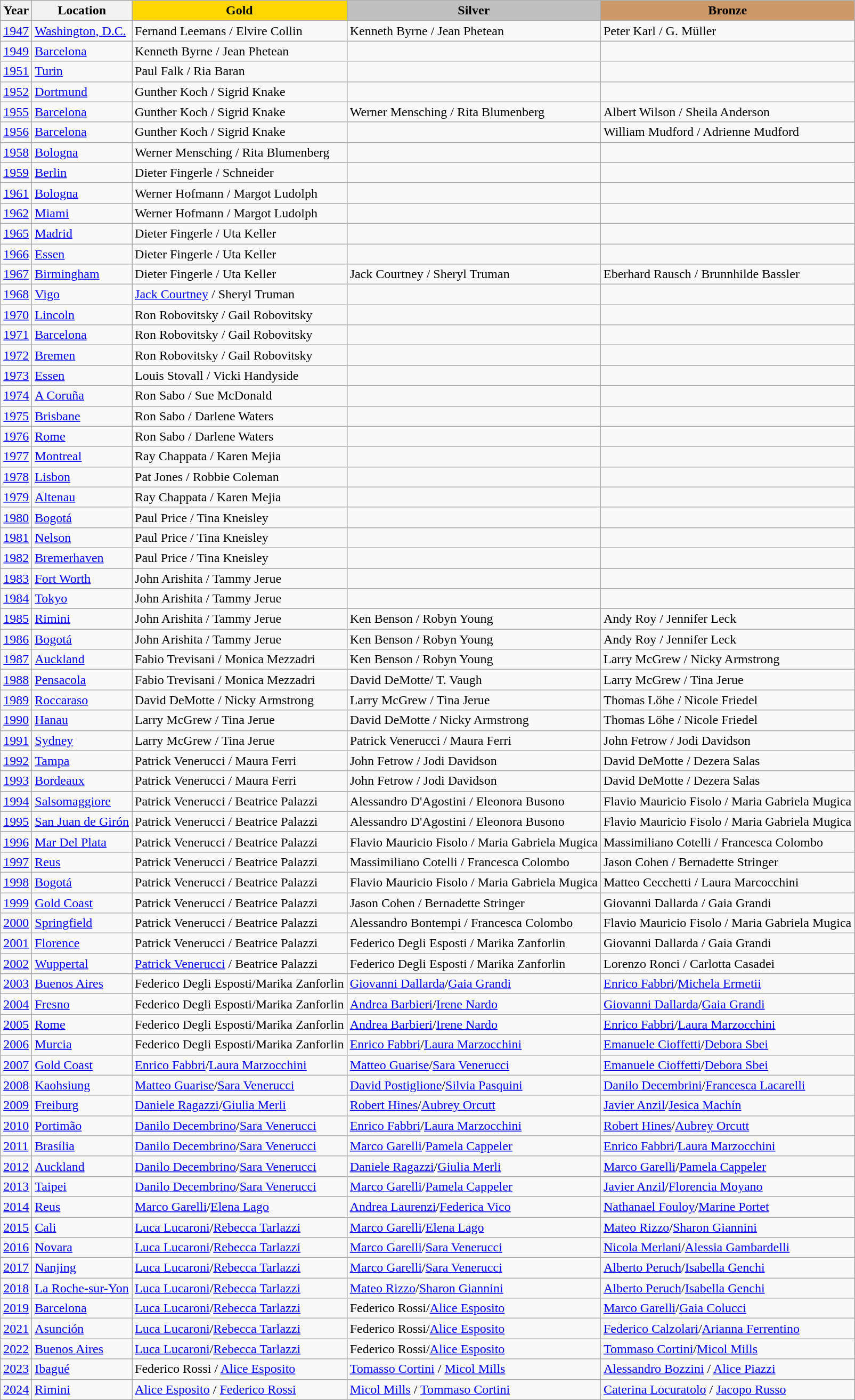<table class="wikitable">
<tr>
<th>Year</th>
<th>Location</th>
<th style="background-color:gold;">Gold</th>
<th style="background-color:silver;">Silver</th>
<th style="background-color:#cc9966;">Bronze</th>
</tr>
<tr>
<td><a href='#'>1947</a></td>
<td> <a href='#'>Washington, D.C.</a></td>
<td> Fernand Leemans / Elvire Collin</td>
<td> Kenneth Byrne / Jean Phetean</td>
<td> Peter Karl / G. Müller</td>
</tr>
<tr>
<td><a href='#'>1949</a></td>
<td> <a href='#'>Barcelona</a></td>
<td> Kenneth Byrne / Jean Phetean</td>
<td></td>
<td></td>
</tr>
<tr>
<td><a href='#'>1951</a></td>
<td> <a href='#'>Turin</a></td>
<td> Paul Falk / Ria Baran</td>
<td></td>
<td></td>
</tr>
<tr>
<td><a href='#'>1952</a></td>
<td> <a href='#'>Dortmund</a></td>
<td> Gunther Koch / Sigrid Knake</td>
<td></td>
<td></td>
</tr>
<tr>
<td><a href='#'>1955</a></td>
<td> <a href='#'>Barcelona</a></td>
<td> Gunther Koch / Sigrid Knake</td>
<td> Werner Mensching / Rita Blumenberg</td>
<td> Albert Wilson / Sheila Anderson</td>
</tr>
<tr>
<td><a href='#'>1956</a></td>
<td> <a href='#'>Barcelona</a></td>
<td> Gunther Koch / Sigrid Knake</td>
<td></td>
<td> William Mudford / Adrienne Mudford</td>
</tr>
<tr>
<td><a href='#'>1958</a></td>
<td> <a href='#'>Bologna</a></td>
<td> Werner Mensching / Rita Blumenberg</td>
<td></td>
<td></td>
</tr>
<tr>
<td><a href='#'>1959</a></td>
<td> <a href='#'>Berlin</a></td>
<td> Dieter Fingerle / Schneider</td>
<td></td>
<td></td>
</tr>
<tr>
<td><a href='#'>1961</a></td>
<td> <a href='#'>Bologna</a></td>
<td> Werner Hofmann / Margot Ludolph</td>
<td></td>
<td></td>
</tr>
<tr>
<td><a href='#'>1962</a></td>
<td> <a href='#'>Miami</a></td>
<td> Werner Hofmann / Margot Ludolph</td>
<td></td>
<td></td>
</tr>
<tr>
<td><a href='#'>1965</a></td>
<td> <a href='#'>Madrid</a></td>
<td> Dieter Fingerle / Uta Keller</td>
<td></td>
<td></td>
</tr>
<tr>
<td><a href='#'>1966</a></td>
<td> <a href='#'>Essen</a></td>
<td> Dieter Fingerle / Uta Keller</td>
<td></td>
<td></td>
</tr>
<tr>
<td><a href='#'>1967</a></td>
<td> <a href='#'>Birmingham</a></td>
<td> Dieter Fingerle / Uta Keller</td>
<td> Jack Courtney / Sheryl Truman</td>
<td> Eberhard Rausch / Brunnhilde Bassler</td>
</tr>
<tr>
<td><a href='#'>1968</a></td>
<td> <a href='#'>Vigo</a></td>
<td> <a href='#'>Jack Courtney</a> / Sheryl Truman</td>
<td></td>
<td></td>
</tr>
<tr>
<td><a href='#'>1970</a></td>
<td> <a href='#'>Lincoln</a></td>
<td> Ron Robovitsky / Gail Robovitsky</td>
<td></td>
<td></td>
</tr>
<tr>
<td><a href='#'>1971</a></td>
<td> <a href='#'>Barcelona</a></td>
<td> Ron Robovitsky / Gail Robovitsky</td>
<td></td>
<td></td>
</tr>
<tr>
<td><a href='#'>1972</a></td>
<td> <a href='#'>Bremen</a></td>
<td> Ron Robovitsky / Gail Robovitsky</td>
<td></td>
<td></td>
</tr>
<tr>
<td><a href='#'>1973</a></td>
<td> <a href='#'>Essen</a></td>
<td> Louis Stovall / Vicki Handyside</td>
<td></td>
<td></td>
</tr>
<tr>
<td><a href='#'>1974</a></td>
<td> <a href='#'>A Coruña</a></td>
<td> Ron Sabo / Sue McDonald</td>
<td></td>
<td></td>
</tr>
<tr>
<td><a href='#'>1975</a></td>
<td> <a href='#'>Brisbane</a></td>
<td> Ron Sabo / Darlene Waters</td>
<td></td>
<td></td>
</tr>
<tr>
<td><a href='#'>1976</a></td>
<td> <a href='#'>Rome</a></td>
<td> Ron Sabo / Darlene Waters</td>
<td></td>
<td></td>
</tr>
<tr>
<td><a href='#'>1977</a></td>
<td> <a href='#'>Montreal</a></td>
<td> Ray Chappata / Karen Mejia</td>
<td></td>
<td></td>
</tr>
<tr>
<td><a href='#'>1978</a></td>
<td> <a href='#'>Lisbon</a></td>
<td> Pat Jones / Robbie Coleman</td>
<td></td>
<td></td>
</tr>
<tr>
<td><a href='#'>1979</a></td>
<td> <a href='#'>Altenau</a></td>
<td> Ray Chappata / Karen Mejia</td>
<td></td>
<td></td>
</tr>
<tr>
<td><a href='#'>1980</a></td>
<td> <a href='#'>Bogotá</a></td>
<td> Paul Price / Tina Kneisley</td>
<td></td>
<td></td>
</tr>
<tr>
<td><a href='#'>1981</a></td>
<td> <a href='#'>Nelson</a></td>
<td> Paul Price / Tina Kneisley</td>
<td></td>
<td></td>
</tr>
<tr>
<td><a href='#'>1982</a></td>
<td> <a href='#'>Bremerhaven</a></td>
<td> Paul Price / Tina Kneisley</td>
<td></td>
<td></td>
</tr>
<tr>
<td><a href='#'>1983</a></td>
<td> <a href='#'>Fort Worth</a></td>
<td> John Arishita / Tammy Jerue</td>
<td></td>
<td></td>
</tr>
<tr>
<td><a href='#'>1984</a></td>
<td> <a href='#'>Tokyo</a></td>
<td> John Arishita / Tammy Jerue</td>
<td></td>
<td></td>
</tr>
<tr>
<td><a href='#'>1985</a></td>
<td> <a href='#'>Rimini</a></td>
<td> John Arishita / Tammy Jerue</td>
<td> Ken Benson / Robyn Young</td>
<td> Andy Roy / Jennifer Leck</td>
</tr>
<tr>
<td><a href='#'>1986</a></td>
<td> <a href='#'>Bogotá</a></td>
<td> John Arishita / Tammy Jerue</td>
<td> Ken Benson / Robyn Young</td>
<td> Andy Roy / Jennifer Leck</td>
</tr>
<tr>
<td><a href='#'>1987</a></td>
<td> <a href='#'>Auckland</a></td>
<td> Fabio Trevisani / Monica Mezzadri</td>
<td> Ken Benson / Robyn Young</td>
<td> Larry McGrew / Nicky Armstrong</td>
</tr>
<tr>
<td><a href='#'>1988</a></td>
<td> <a href='#'>Pensacola</a></td>
<td> Fabio Trevisani / Monica Mezzadri</td>
<td> David DeMotte/ T. Vaugh</td>
<td> Larry McGrew / Tina Jerue</td>
</tr>
<tr>
<td><a href='#'>1989</a></td>
<td> <a href='#'>Roccaraso</a></td>
<td> David DeMotte / Nicky Armstrong</td>
<td> Larry McGrew / Tina Jerue</td>
<td> Thomas Löhe / Nicole Friedel</td>
</tr>
<tr>
<td><a href='#'>1990</a></td>
<td> <a href='#'>Hanau</a></td>
<td> Larry McGrew / Tina Jerue</td>
<td> David DeMotte / Nicky Armstrong</td>
<td> Thomas Löhe / Nicole Friedel</td>
</tr>
<tr>
<td><a href='#'>1991</a></td>
<td> <a href='#'>Sydney</a></td>
<td> Larry McGrew / Tina Jerue</td>
<td> Patrick Venerucci / Maura Ferri</td>
<td> John Fetrow / Jodi Davidson</td>
</tr>
<tr>
<td><a href='#'>1992</a></td>
<td> <a href='#'>Tampa</a></td>
<td> Patrick Venerucci / Maura Ferri</td>
<td> John Fetrow / Jodi Davidson</td>
<td> David DeMotte / Dezera Salas</td>
</tr>
<tr>
<td><a href='#'>1993</a></td>
<td> <a href='#'>Bordeaux</a></td>
<td> Patrick Venerucci / Maura Ferri</td>
<td> John Fetrow / Jodi Davidson</td>
<td> David DeMotte / Dezera Salas</td>
</tr>
<tr>
<td><a href='#'>1994</a></td>
<td> <a href='#'>Salsomaggiore</a></td>
<td> Patrick Venerucci / Beatrice Palazzi</td>
<td> Alessandro D'Agostini / Eleonora Busono</td>
<td> Flavio Mauricio Fisolo / Maria Gabriela Mugica</td>
</tr>
<tr>
<td><a href='#'>1995</a></td>
<td> <a href='#'>San Juan de Girón</a></td>
<td> Patrick Venerucci / Beatrice Palazzi</td>
<td> Alessandro D'Agostini / Eleonora Busono</td>
<td> Flavio Mauricio Fisolo / Maria Gabriela Mugica</td>
</tr>
<tr>
<td><a href='#'>1996</a></td>
<td> <a href='#'>Mar Del Plata</a></td>
<td> Patrick Venerucci / Beatrice Palazzi</td>
<td> Flavio Mauricio Fisolo / Maria Gabriela Mugica</td>
<td> Massimiliano Cotelli / Francesca Colombo</td>
</tr>
<tr>
<td><a href='#'>1997</a></td>
<td> <a href='#'>Reus</a></td>
<td> Patrick Venerucci / Beatrice Palazzi</td>
<td> Massimiliano Cotelli / Francesca Colombo</td>
<td> Jason Cohen / Bernadette Stringer</td>
</tr>
<tr>
<td><a href='#'>1998</a></td>
<td> <a href='#'>Bogotá</a></td>
<td> Patrick Venerucci / Beatrice Palazzi</td>
<td> Flavio Mauricio Fisolo / Maria Gabriela Mugica</td>
<td> Matteo Cecchetti / Laura Marcocchini</td>
</tr>
<tr>
<td><a href='#'>1999</a></td>
<td> <a href='#'>Gold Coast</a></td>
<td> Patrick Venerucci / Beatrice Palazzi</td>
<td> Jason Cohen / Bernadette Stringer</td>
<td> Giovanni Dallarda / Gaia Grandi</td>
</tr>
<tr>
<td><a href='#'>2000</a></td>
<td> <a href='#'>Springfield</a></td>
<td> Patrick Venerucci / Beatrice Palazzi</td>
<td> Alessandro Bontempi / Francesca Colombo</td>
<td> Flavio Mauricio Fisolo / Maria Gabriela Mugica</td>
</tr>
<tr>
<td><a href='#'>2001</a></td>
<td> <a href='#'>Florence</a></td>
<td> Patrick Venerucci / Beatrice Palazzi</td>
<td> Federico Degli Esposti / Marika Zanforlin</td>
<td> Giovanni Dallarda / Gaia Grandi</td>
</tr>
<tr>
<td><a href='#'>2002</a></td>
<td> <a href='#'>Wuppertal</a></td>
<td> <a href='#'>Patrick Venerucci</a> / Beatrice Palazzi</td>
<td> Federico Degli Esposti / Marika Zanforlin</td>
<td> Lorenzo Ronci / Carlotta Casadei</td>
</tr>
<tr>
<td><a href='#'>2003</a></td>
<td> <a href='#'>Buenos Aires</a></td>
<td> Federico Degli Esposti/Marika Zanforlin</td>
<td> <a href='#'>Giovanni Dallarda</a>/<a href='#'>Gaia Grandi</a></td>
<td> <a href='#'>Enrico Fabbri</a>/<a href='#'>Michela Ermetii</a></td>
</tr>
<tr>
<td><a href='#'>2004</a></td>
<td> <a href='#'>Fresno</a></td>
<td> Federico Degli Esposti/Marika Zanforlin</td>
<td> <a href='#'>Andrea Barbieri</a>/<a href='#'>Irene Nardo</a></td>
<td> <a href='#'>Giovanni Dallarda</a>/<a href='#'>Gaia Grandi</a></td>
</tr>
<tr>
<td><a href='#'>2005</a></td>
<td> <a href='#'>Rome</a></td>
<td> Federico Degli Esposti/Marika Zanforlin</td>
<td> <a href='#'>Andrea Barbieri</a>/<a href='#'>Irene Nardo</a></td>
<td> <a href='#'>Enrico Fabbri</a>/<a href='#'>Laura Marzocchini</a></td>
</tr>
<tr>
<td><a href='#'>2006</a></td>
<td> <a href='#'>Murcia</a></td>
<td> Federico Degli Esposti/Marika Zanforlin</td>
<td> <a href='#'>Enrico Fabbri</a>/<a href='#'>Laura Marzocchini</a></td>
<td> <a href='#'>Emanuele Cioffetti</a>/<a href='#'>Debora Sbei</a></td>
</tr>
<tr>
<td><a href='#'>2007</a></td>
<td> <a href='#'>Gold Coast</a></td>
<td> <a href='#'>Enrico Fabbri</a>/<a href='#'>Laura Marzocchini</a></td>
<td> <a href='#'>Matteo Guarise</a>/<a href='#'>Sara Venerucci</a></td>
<td> <a href='#'>Emanuele Cioffetti</a>/<a href='#'>Debora Sbei</a></td>
</tr>
<tr>
<td><a href='#'>2008</a></td>
<td> <a href='#'>Kaohsiung</a></td>
<td> <a href='#'>Matteo Guarise</a>/<a href='#'>Sara Venerucci</a></td>
<td> <a href='#'>David Postiglione</a>/<a href='#'>Silvia Pasquini</a></td>
<td> <a href='#'>Danilo Decembrini</a>/<a href='#'>Francesca Lacarelli</a></td>
</tr>
<tr>
<td><a href='#'>2009</a></td>
<td> <a href='#'>Freiburg</a></td>
<td> <a href='#'>Daniele Ragazzi</a>/<a href='#'>Giulia Merli</a></td>
<td> <a href='#'>Robert Hines</a>/<a href='#'>Aubrey Orcutt</a></td>
<td> <a href='#'>Javier Anzil</a>/<a href='#'>Jesica Machín</a></td>
</tr>
<tr>
<td><a href='#'>2010</a></td>
<td> <a href='#'>Portimão</a></td>
<td> <a href='#'>Danilo Decembrino</a>/<a href='#'>Sara Venerucci</a></td>
<td> <a href='#'>Enrico Fabbri</a>/<a href='#'>Laura Marzocchini</a></td>
<td> <a href='#'>Robert Hines</a>/<a href='#'>Aubrey Orcutt</a></td>
</tr>
<tr>
</tr>
<tr>
<td><a href='#'>2011</a></td>
<td> <a href='#'>Brasília</a></td>
<td> <a href='#'>Danilo Decembrino</a>/<a href='#'>Sara Venerucci</a></td>
<td> <a href='#'>Marco Garelli</a>/<a href='#'>Pamela Cappeler</a></td>
<td> <a href='#'>Enrico Fabbri</a>/<a href='#'>Laura Marzocchini</a></td>
</tr>
<tr>
<td><a href='#'>2012</a></td>
<td> <a href='#'>Auckland</a></td>
<td> <a href='#'>Danilo Decembrino</a>/<a href='#'>Sara Venerucci</a></td>
<td> <a href='#'>Daniele Ragazzi</a>/<a href='#'>Giulia Merli</a></td>
<td> <a href='#'>Marco Garelli</a>/<a href='#'>Pamela Cappeler</a></td>
</tr>
<tr>
<td><a href='#'>2013</a></td>
<td> <a href='#'>Taipei</a></td>
<td> <a href='#'>Danilo Decembrino</a>/<a href='#'>Sara Venerucci</a></td>
<td> <a href='#'>Marco Garelli</a>/<a href='#'>Pamela Cappeler</a></td>
<td> <a href='#'>Javier Anzil</a>/<a href='#'>Florencia Moyano</a></td>
</tr>
<tr>
<td><a href='#'>2014</a></td>
<td> <a href='#'>Reus</a></td>
<td> <a href='#'>Marco Garelli</a>/<a href='#'>Elena Lago</a></td>
<td> <a href='#'>Andrea Laurenzi</a>/<a href='#'>Federica Vico</a></td>
<td> <a href='#'>Nathanael Fouloy</a>/<a href='#'>Marine Portet</a></td>
</tr>
<tr>
<td><a href='#'>2015</a></td>
<td> <a href='#'>Cali</a></td>
<td> <a href='#'>Luca Lucaroni</a>/<a href='#'>Rebecca Tarlazzi</a></td>
<td> <a href='#'>Marco Garelli</a>/<a href='#'>Elena Lago</a></td>
<td> <a href='#'>Mateo Rizzo</a>/<a href='#'>Sharon Giannini</a></td>
</tr>
<tr>
<td><a href='#'>2016</a></td>
<td> <a href='#'>Novara</a></td>
<td> <a href='#'>Luca Lucaroni</a>/<a href='#'>Rebecca Tarlazzi</a></td>
<td> <a href='#'>Marco Garelli</a>/<a href='#'>Sara Venerucci</a></td>
<td> <a href='#'>Nicola Merlani</a>/<a href='#'>Alessia Gambardelli</a></td>
</tr>
<tr>
<td><a href='#'>2017</a></td>
<td> <a href='#'>Nanjing</a></td>
<td> <a href='#'>Luca Lucaroni</a>/<a href='#'>Rebecca Tarlazzi</a></td>
<td> <a href='#'>Marco Garelli</a>/<a href='#'>Sara Venerucci</a></td>
<td> <a href='#'>Alberto Peruch</a>/<a href='#'>Isabella Genchi</a></td>
</tr>
<tr>
<td><a href='#'>2018</a></td>
<td> <a href='#'>La Roche-sur-Yon</a></td>
<td> <a href='#'>Luca Lucaroni</a>/<a href='#'>Rebecca Tarlazzi</a></td>
<td> <a href='#'>Mateo Rizzo</a>/<a href='#'>Sharon Giannini</a></td>
<td> <a href='#'>Alberto Peruch</a>/<a href='#'>Isabella Genchi</a></td>
</tr>
<tr>
<td><a href='#'>2019</a></td>
<td> <a href='#'>Barcelona</a></td>
<td> <a href='#'>Luca Lucaroni</a>/<a href='#'>Rebecca Tarlazzi</a></td>
<td> Federico Rossi/<a href='#'>Alice Esposito</a></td>
<td> <a href='#'>Marco Garelli</a>/<a href='#'>Gaia Colucci</a></td>
</tr>
<tr>
<td><a href='#'>2021</a></td>
<td> <a href='#'>Asunción</a></td>
<td> <a href='#'>Luca Lucaroni</a>/<a href='#'>Rebecca Tarlazzi</a></td>
<td> Federico Rossi/<a href='#'>Alice Esposito</a></td>
<td> <a href='#'>Federico Calzolari</a>/<a href='#'>Arianna Ferrentino</a></td>
</tr>
<tr>
<td><a href='#'>2022</a></td>
<td> <a href='#'>Buenos Aires</a></td>
<td> <a href='#'>Luca Lucaroni</a>/<a href='#'>Rebecca Tarlazzi</a></td>
<td> Federico Rossi/<a href='#'>Alice Esposito</a></td>
<td> <a href='#'>Tommaso Cortini</a>/<a href='#'>Micol Mills</a></td>
</tr>
<tr>
<td><a href='#'>2023</a></td>
<td> <a href='#'>Ibagué</a></td>
<td> Federico Rossi / <a href='#'>Alice Esposito</a></td>
<td> <a href='#'>Tomasso Cortini</a> / <a href='#'>Micol Mills</a></td>
<td> <a href='#'>Alessandro Bozzini</a> / <a href='#'>Alice Piazzi</a></td>
</tr>
<tr>
<td><a href='#'>2024</a></td>
<td> <a href='#'>Rimini</a></td>
<td> <a href='#'>Alice Esposito</a> / <a href='#'>Federico Rossi</a></td>
<td> <a href='#'>Micol Mills</a> / <a href='#'>Tommaso Cortini</a></td>
<td> <a href='#'>Caterina Locuratolo</a> / <a href='#'>Jacopo Russo</a></td>
</tr>
</table>
